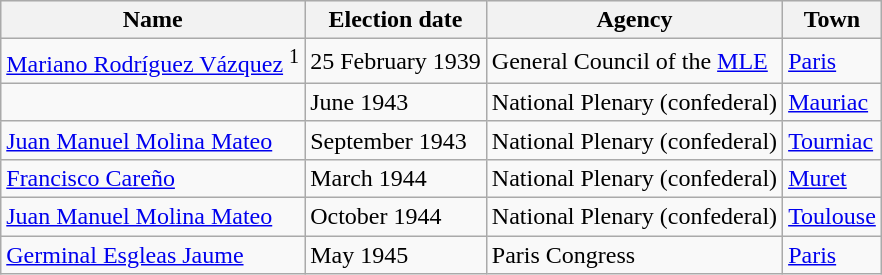<table class = "wikitable">
<tr style = "background: #eee;">
<th>Name</th>
<th>Election date</th>
<th>Agency</th>
<th>Town</th>
</tr>
<tr>
<td><a href='#'>Mariano Rodríguez Vázquez</a> <sup> 1 </sup></td>
<td>25 February 1939</td>
<td>General Council of the <a href='#'>MLE</a></td>
<td><a href='#'>Paris</a></td>
</tr>
<tr>
<td></td>
<td>June 1943</td>
<td>National Plenary (confederal)</td>
<td><a href='#'>Mauriac</a></td>
</tr>
<tr>
<td><a href='#'>Juan Manuel Molina Mateo</a></td>
<td>September 1943</td>
<td>National Plenary (confederal)</td>
<td><a href='#'>Tourniac</a></td>
</tr>
<tr>
<td><a href='#'>Francisco Careño</a></td>
<td>March 1944</td>
<td>National Plenary (confederal)</td>
<td><a href='#'>Muret</a></td>
</tr>
<tr>
<td><a href='#'>Juan Manuel Molina Mateo</a></td>
<td>October 1944</td>
<td>National Plenary (confederal)</td>
<td><a href='#'>Toulouse</a></td>
</tr>
<tr>
<td><a href='#'>Germinal Esgleas Jaume</a></td>
<td>May 1945</td>
<td>Paris Congress</td>
<td><a href='#'>Paris</a></td>
</tr>
</table>
